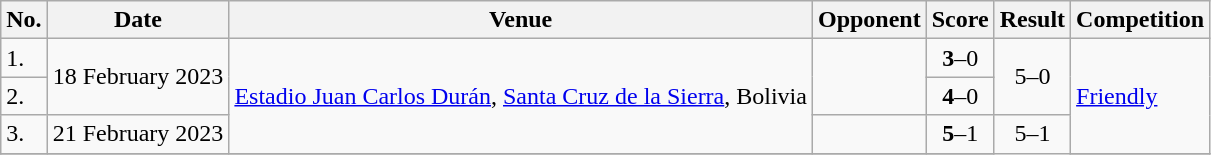<table class="wikitable">
<tr>
<th>No.</th>
<th>Date</th>
<th>Venue</th>
<th>Opponent</th>
<th>Score</th>
<th>Result</th>
<th>Competition</th>
</tr>
<tr>
<td>1.</td>
<td rowspan=2>18 February 2023</td>
<td rowspan=3><a href='#'>Estadio Juan Carlos Durán</a>, <a href='#'>Santa Cruz de la Sierra</a>, Bolivia</td>
<td rowspan=2></td>
<td align=center><strong>3</strong>–0</td>
<td rowspan=2 align=center>5–0</td>
<td rowspan=3><a href='#'>Friendly</a></td>
</tr>
<tr>
<td>2.</td>
<td align=center><strong>4</strong>–0</td>
</tr>
<tr>
<td>3.</td>
<td>21 February 2023</td>
<td></td>
<td align=center><strong>5</strong>–1</td>
<td rowspan=2 align=center>5–1</td>
</tr>
<tr>
</tr>
</table>
